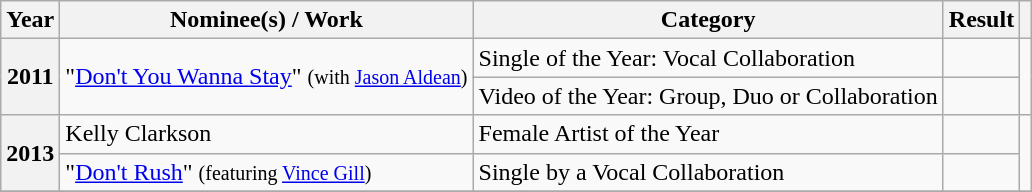<table class="wikitable plainrowheaders">
<tr>
<th>Year</th>
<th>Nominee(s) / Work</th>
<th>Category</th>
<th>Result</th>
<th></th>
</tr>
<tr>
<th scope="row" rowspan="2">2011</th>
<td " rowspan="2">"<a href='#'>Don't You Wanna Stay</a>" <small>(with <a href='#'>Jason Aldean</a>)</small></td>
<td>Single of the Year: Vocal Collaboration</td>
<td></td>
<td align="center" rowspan="2"></td>
</tr>
<tr>
<td>Video of the Year: Group, Duo or Collaboration</td>
<td></td>
</tr>
<tr>
<th scope="row" rowspan="2">2013</th>
<td>Kelly Clarkson</td>
<td>Female Artist of the Year</td>
<td></td>
<td align="center" rowspan="2"></td>
</tr>
<tr>
<td>"<a href='#'>Don't Rush</a>" <small>(featuring <a href='#'>Vince Gill</a>)</small></td>
<td>Single by a Vocal Collaboration</td>
<td></td>
</tr>
<tr>
</tr>
</table>
